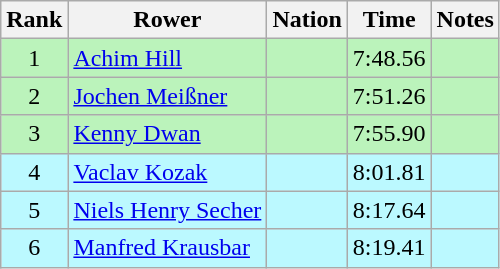<table class="wikitable sortable" style="text-align:center">
<tr>
<th>Rank</th>
<th>Rower</th>
<th>Nation</th>
<th>Time</th>
<th>Notes</th>
</tr>
<tr bgcolor=bbf3bb>
<td>1</td>
<td align=left><a href='#'>Achim Hill</a></td>
<td align=left></td>
<td>7:48.56</td>
<td></td>
</tr>
<tr bgcolor=bbf3bb>
<td>2</td>
<td align=left><a href='#'>Jochen Meißner</a></td>
<td align=left></td>
<td>7:51.26</td>
<td></td>
</tr>
<tr bgcolor=bbf3bb>
<td>3</td>
<td align=left><a href='#'>Kenny Dwan</a></td>
<td align=left></td>
<td>7:55.90</td>
<td></td>
</tr>
<tr bgcolor=bbf9ff>
<td>4</td>
<td align=left><a href='#'>Vaclav Kozak</a></td>
<td align=left></td>
<td>8:01.81</td>
<td></td>
</tr>
<tr bgcolor=bbf9ff>
<td>5</td>
<td align=left><a href='#'>Niels Henry Secher</a></td>
<td align=left></td>
<td>8:17.64</td>
<td></td>
</tr>
<tr bgcolor=bbf9ff>
<td>6</td>
<td align=left><a href='#'>Manfred Krausbar</a></td>
<td align=left></td>
<td>8:19.41</td>
<td></td>
</tr>
</table>
